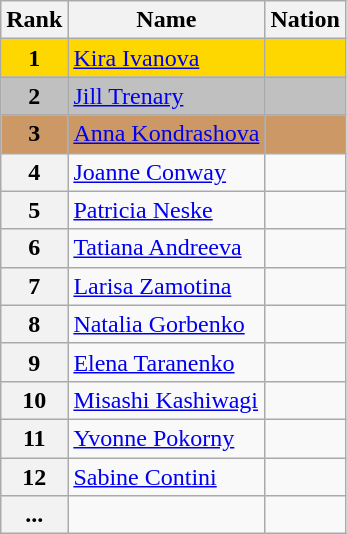<table class="wikitable">
<tr>
<th>Rank</th>
<th>Name</th>
<th>Nation</th>
</tr>
<tr bgcolor="gold">
<td align="center"><strong>1</strong></td>
<td><a href='#'>Kira Ivanova</a></td>
<td></td>
</tr>
<tr bgcolor="silver">
<td align="center"><strong>2</strong></td>
<td><a href='#'>Jill Trenary</a></td>
<td></td>
</tr>
<tr bgcolor="cc9966">
<td align="center"><strong>3</strong></td>
<td><a href='#'>Anna Kondrashova</a></td>
<td></td>
</tr>
<tr>
<th>4</th>
<td><a href='#'>Joanne Conway</a></td>
<td></td>
</tr>
<tr>
<th>5</th>
<td><a href='#'>Patricia Neske</a></td>
<td></td>
</tr>
<tr>
<th>6</th>
<td><a href='#'>Tatiana Andreeva</a></td>
<td></td>
</tr>
<tr>
<th>7</th>
<td><a href='#'>Larisa Zamotina</a></td>
<td></td>
</tr>
<tr>
<th>8</th>
<td><a href='#'>Natalia Gorbenko</a></td>
<td></td>
</tr>
<tr>
<th>9</th>
<td><a href='#'>Elena Taranenko</a></td>
<td></td>
</tr>
<tr>
<th>10</th>
<td><a href='#'>Misashi Kashiwagi</a></td>
<td></td>
</tr>
<tr>
<th>11</th>
<td><a href='#'>Yvonne Pokorny</a></td>
<td></td>
</tr>
<tr>
<th>12</th>
<td><a href='#'>Sabine Contini</a></td>
<td></td>
</tr>
<tr>
<th>...</th>
<td></td>
<td></td>
</tr>
</table>
